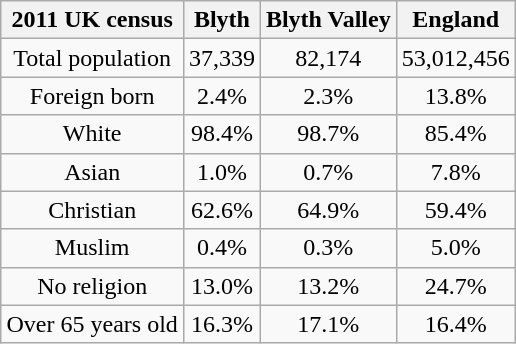<table class="wikitable" id="toc" cellspacing="3" style="float: right; margin-left: 2em">
<tr>
<th United Kingdom Census 2001>2011 UK census</th>
<th><strong>Blyth</strong></th>
<th><strong>Blyth Valley</strong></th>
<th><strong>England</strong></th>
</tr>
<tr align="center">
<td>Total population</td>
<td>37,339</td>
<td>82,174</td>
<td>53,012,456</td>
</tr>
<tr align="center">
<td>Foreign born</td>
<td>2.4%</td>
<td>2.3%</td>
<td>13.8%</td>
</tr>
<tr align="center">
<td>White</td>
<td>98.4%</td>
<td>98.7%</td>
<td>85.4%</td>
</tr>
<tr align="center">
<td>Asian</td>
<td>1.0%</td>
<td>0.7%</td>
<td>7.8%</td>
</tr>
<tr align="center">
<td>Christian</td>
<td>62.6%</td>
<td>64.9%</td>
<td>59.4%</td>
</tr>
<tr align="center">
<td>Muslim</td>
<td>0.4%</td>
<td>0.3%</td>
<td>5.0%</td>
</tr>
<tr align="center">
<td>No religion</td>
<td>13.0%</td>
<td>13.2%</td>
<td>24.7%</td>
</tr>
<tr align="center">
<td>Over 65 years old</td>
<td>16.3%</td>
<td>17.1%</td>
<td>16.4%</td>
</tr>
</table>
